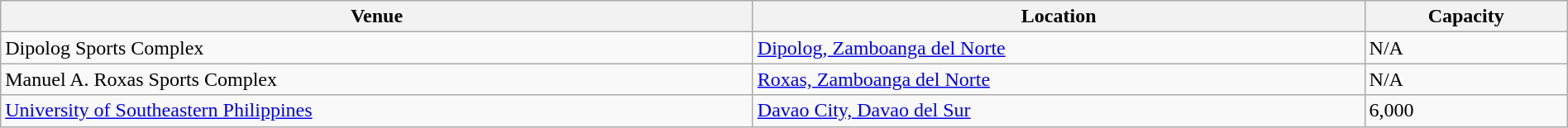<table class="wikitable" style="width:100%; text-align:left">
<tr>
<th>Venue</th>
<th>Location</th>
<th>Capacity</th>
</tr>
<tr>
<td>Dipolog Sports Complex</td>
<td><a href='#'>Dipolog, Zamboanga del Norte</a></td>
<td>N/A</td>
</tr>
<tr>
<td>Manuel A. Roxas Sports Complex</td>
<td><a href='#'>Roxas, Zamboanga del Norte</a></td>
<td>N/A</td>
</tr>
<tr>
<td><a href='#'>University of Southeastern Philippines</a></td>
<td><a href='#'>Davao City, Davao del Sur</a></td>
<td>6,000</td>
</tr>
</table>
